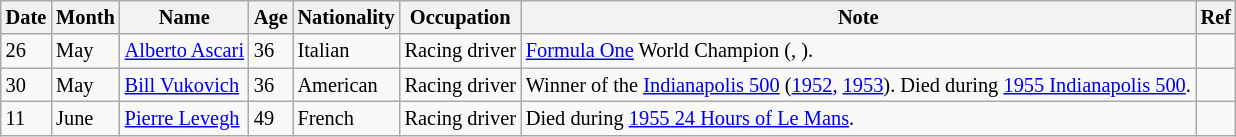<table class="wikitable" style="font-size:85%;">
<tr>
<th>Date</th>
<th>Month</th>
<th>Name</th>
<th>Age</th>
<th>Nationality</th>
<th>Occupation</th>
<th>Note</th>
<th>Ref</th>
</tr>
<tr>
<td>26</td>
<td>May</td>
<td><a href='#'>Alberto Ascari</a></td>
<td>36</td>
<td>Italian</td>
<td>Racing driver</td>
<td><a href='#'>Formula One</a> World Champion (, ).</td>
<td></td>
</tr>
<tr>
<td>30</td>
<td>May</td>
<td><a href='#'>Bill Vukovich</a></td>
<td>36</td>
<td>American</td>
<td>Racing driver</td>
<td>Winner of the <a href='#'>Indianapolis 500</a> (<a href='#'>1952</a>, <a href='#'>1953</a>). Died during <a href='#'>1955 Indianapolis 500</a>.</td>
<td></td>
</tr>
<tr>
<td>11</td>
<td>June</td>
<td><a href='#'>Pierre Levegh</a></td>
<td>49</td>
<td>French</td>
<td>Racing driver</td>
<td>Died during <a href='#'>1955 24 Hours of Le Mans</a>.</td>
<td></td>
</tr>
</table>
